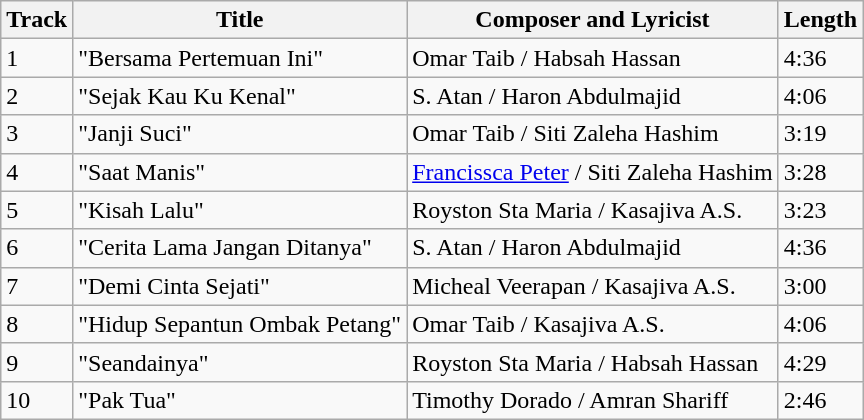<table class="wikitable">
<tr>
<th>Track</th>
<th>Title</th>
<th>Composer and Lyricist</th>
<th>Length</th>
</tr>
<tr>
<td>1</td>
<td>"Bersama Pertemuan Ini"</td>
<td>Omar Taib / Habsah Hassan</td>
<td>4:36</td>
</tr>
<tr>
<td>2</td>
<td>"Sejak Kau Ku Kenal"</td>
<td>S. Atan / Haron Abdulmajid</td>
<td>4:06</td>
</tr>
<tr>
<td>3</td>
<td>"Janji Suci"</td>
<td>Omar Taib / Siti Zaleha Hashim</td>
<td>3:19</td>
</tr>
<tr>
<td>4</td>
<td>"Saat Manis"</td>
<td><a href='#'>Francissca Peter</a> / Siti Zaleha Hashim</td>
<td>3:28</td>
</tr>
<tr>
<td>5</td>
<td>"Kisah Lalu"</td>
<td>Royston Sta Maria / Kasajiva A.S.</td>
<td>3:23</td>
</tr>
<tr>
<td>6</td>
<td>"Cerita Lama Jangan Ditanya"</td>
<td>S. Atan / Haron Abdulmajid</td>
<td>4:36</td>
</tr>
<tr>
<td>7</td>
<td>"Demi Cinta Sejati"</td>
<td>Micheal Veerapan / Kasajiva A.S.</td>
<td>3:00</td>
</tr>
<tr>
<td>8</td>
<td>"Hidup Sepantun Ombak Petang"</td>
<td>Omar Taib / Kasajiva A.S.</td>
<td>4:06</td>
</tr>
<tr>
<td>9</td>
<td>"Seandainya"</td>
<td>Royston Sta Maria / Habsah Hassan</td>
<td>4:29</td>
</tr>
<tr>
<td>10</td>
<td>"Pak Tua"</td>
<td>Timothy Dorado / Amran Shariff</td>
<td>2:46</td>
</tr>
</table>
